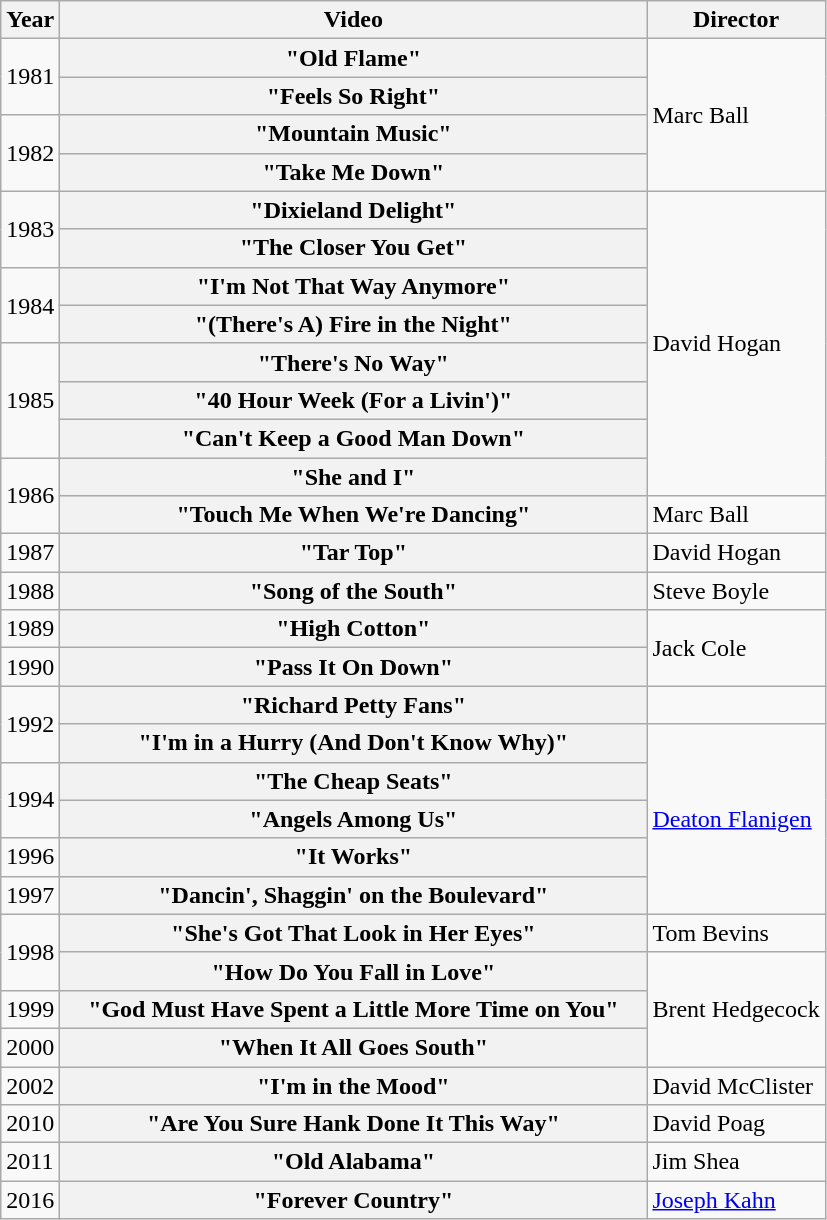<table class="wikitable plainrowheaders">
<tr>
<th>Year</th>
<th style="width:24em;">Video</th>
<th>Director</th>
</tr>
<tr>
<td rowspan="2">1981</td>
<th scope="row">"Old Flame"</th>
<td rowspan="4">Marc Ball</td>
</tr>
<tr>
<th scope="row">"Feels So Right"</th>
</tr>
<tr>
<td rowspan="2">1982</td>
<th scope="row">"Mountain Music"</th>
</tr>
<tr>
<th scope="row">"Take Me Down"</th>
</tr>
<tr>
<td rowspan="2">1983</td>
<th scope="row">"Dixieland Delight"</th>
<td rowspan="8">David Hogan</td>
</tr>
<tr>
<th scope="row">"The Closer You Get"</th>
</tr>
<tr>
<td rowspan="2">1984</td>
<th scope="row">"I'm Not That Way Anymore"</th>
</tr>
<tr>
<th scope="row">"(There's A) Fire in the Night"</th>
</tr>
<tr>
<td rowspan="3">1985</td>
<th scope="row">"There's No Way"</th>
</tr>
<tr>
<th scope="row">"40 Hour Week (For a Livin')"</th>
</tr>
<tr>
<th scope="row">"Can't Keep a Good Man Down"</th>
</tr>
<tr>
<td rowspan="2">1986</td>
<th scope="row">"She and I"</th>
</tr>
<tr>
<th scope="row">"Touch Me When We're Dancing"</th>
<td>Marc Ball</td>
</tr>
<tr>
<td>1987</td>
<th scope="row">"Tar Top"</th>
<td>David Hogan</td>
</tr>
<tr>
<td>1988</td>
<th scope="row">"Song of the South"</th>
<td>Steve Boyle</td>
</tr>
<tr>
<td>1989</td>
<th scope="row">"High Cotton"</th>
<td rowspan="2">Jack Cole</td>
</tr>
<tr>
<td>1990</td>
<th scope="row">"Pass It On Down"</th>
</tr>
<tr>
<td rowspan="2">1992</td>
<th scope="row">"Richard Petty Fans"</th>
<td></td>
</tr>
<tr>
<th scope="row">"I'm in a Hurry (And Don't Know Why)"</th>
<td rowspan="5"><a href='#'>Deaton Flanigen</a></td>
</tr>
<tr>
<td rowspan="2">1994</td>
<th scope="row">"The Cheap Seats"</th>
</tr>
<tr>
<th scope="row">"Angels Among Us"</th>
</tr>
<tr>
<td>1996</td>
<th scope="row">"It Works"</th>
</tr>
<tr>
<td>1997</td>
<th scope="row">"Dancin', Shaggin' on the Boulevard"</th>
</tr>
<tr>
<td rowspan="2">1998</td>
<th scope="row">"She's Got That Look in Her Eyes"</th>
<td>Tom Bevins</td>
</tr>
<tr>
<th scope="row">"How Do You Fall in Love"</th>
<td rowspan="3">Brent Hedgecock</td>
</tr>
<tr>
<td>1999</td>
<th scope="row">"God Must Have Spent a Little More Time on You"<br></th>
</tr>
<tr>
<td>2000</td>
<th scope="row">"When It All Goes South"</th>
</tr>
<tr>
<td>2002</td>
<th scope="row">"I'm in the Mood"</th>
<td>David McClister</td>
</tr>
<tr>
<td>2010</td>
<th scope="row">"Are You Sure Hank Done It This Way"</th>
<td>David Poag</td>
</tr>
<tr>
<td>2011</td>
<th scope="row">"Old Alabama" </th>
<td>Jim Shea</td>
</tr>
<tr>
<td>2016</td>
<th scope="row">"Forever Country" </th>
<td><a href='#'>Joseph Kahn</a></td>
</tr>
</table>
